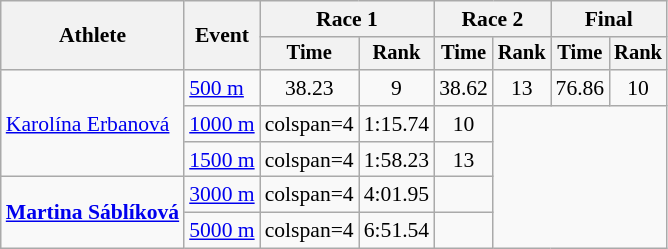<table class="wikitable" style="font-size:90%">
<tr>
<th rowspan=2>Athlete</th>
<th rowspan=2>Event</th>
<th colspan=2>Race 1</th>
<th colspan=2>Race 2</th>
<th colspan=2>Final</th>
</tr>
<tr style="font-size:95%">
<th>Time</th>
<th>Rank</th>
<th>Time</th>
<th>Rank</th>
<th>Time</th>
<th>Rank</th>
</tr>
<tr align=center>
<td align=left rowspan=3><a href='#'>Karolína Erbanová</a></td>
<td align=left><a href='#'>500 m</a></td>
<td>38.23</td>
<td>9</td>
<td>38.62</td>
<td>13</td>
<td>76.86</td>
<td>10</td>
</tr>
<tr align=center>
<td align=left><a href='#'>1000 m</a></td>
<td>colspan=4 </td>
<td>1:15.74</td>
<td>10</td>
</tr>
<tr align=center>
<td align=left><a href='#'>1500 m</a></td>
<td>colspan=4 </td>
<td>1:58.23</td>
<td>13</td>
</tr>
<tr align=center>
<td align=left rowspan=2><strong><a href='#'>Martina Sáblíková</a></strong></td>
<td align=left><a href='#'>3000 m</a></td>
<td>colspan=4 </td>
<td>4:01.95</td>
<td></td>
</tr>
<tr align=center>
<td align=left><a href='#'>5000 m</a></td>
<td>colspan=4 </td>
<td>6:51.54</td>
<td></td>
</tr>
</table>
